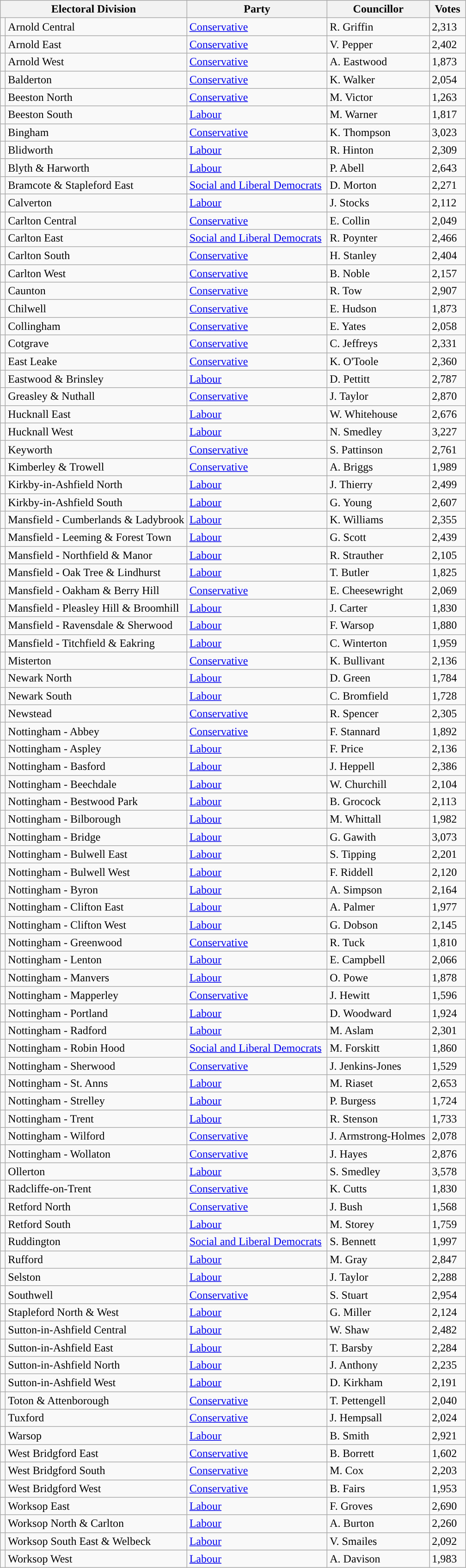<table class="wikitable">
<tr>
<th colspan="2">Electoral Division</th>
<th width="195px">Party</th>
<th width="140px">Councillor</th>
<th width="45px">Votes</th>
</tr>
<tr>
<td style="color:inherit;background:"></td>
<td>Arnold Central</td>
<td><a href='#'>Conservative</a></td>
<td>R. Griffin</td>
<td>2,313</td>
</tr>
<tr>
<td style="color:inherit;background:"></td>
<td>Arnold East</td>
<td><a href='#'>Conservative</a></td>
<td>V. Pepper</td>
<td>2,402</td>
</tr>
<tr>
<td style="color:inherit;background:"></td>
<td>Arnold West</td>
<td><a href='#'>Conservative</a></td>
<td>A. Eastwood</td>
<td>1,873</td>
</tr>
<tr>
<td style="color:inherit;background:"></td>
<td>Balderton</td>
<td><a href='#'>Conservative</a></td>
<td>K. Walker</td>
<td>2,054</td>
</tr>
<tr>
<td style="color:inherit;background:"></td>
<td>Beeston North</td>
<td><a href='#'>Conservative</a></td>
<td>M. Victor</td>
<td>1,263</td>
</tr>
<tr>
<td style="color:inherit;background:"></td>
<td>Beeston South</td>
<td><a href='#'>Labour</a></td>
<td>M. Warner</td>
<td>1,817</td>
</tr>
<tr>
<td style="color:inherit;background:"></td>
<td>Bingham</td>
<td><a href='#'>Conservative</a></td>
<td>K. Thompson</td>
<td>3,023</td>
</tr>
<tr>
<td style="color:inherit;background:"></td>
<td>Blidworth</td>
<td><a href='#'>Labour</a></td>
<td>R. Hinton</td>
<td>2,309</td>
</tr>
<tr>
<td style="color:inherit;background:"></td>
<td>Blyth & Harworth</td>
<td><a href='#'>Labour</a></td>
<td>P. Abell</td>
<td>2,643</td>
</tr>
<tr>
<td style="color:inherit;background:"></td>
<td>Bramcote & Stapleford East</td>
<td><a href='#'>Social and Liberal Democrats</a></td>
<td>D. Morton</td>
<td>2,271</td>
</tr>
<tr>
<td style="color:inherit;background:"></td>
<td>Calverton</td>
<td><a href='#'>Labour</a></td>
<td>J. Stocks</td>
<td>2,112</td>
</tr>
<tr>
<td style="color:inherit;background:"></td>
<td>Carlton Central</td>
<td><a href='#'>Conservative</a></td>
<td>E. Collin</td>
<td>2,049</td>
</tr>
<tr>
<td style="color:inherit;background:"></td>
<td>Carlton East</td>
<td><a href='#'>Social and Liberal Democrats</a></td>
<td>R. Poynter</td>
<td>2,466</td>
</tr>
<tr>
<td style="color:inherit;background:"></td>
<td>Carlton South</td>
<td><a href='#'>Conservative</a></td>
<td>H. Stanley</td>
<td>2,404</td>
</tr>
<tr>
<td style="color:inherit;background:"></td>
<td>Carlton West</td>
<td><a href='#'>Conservative</a></td>
<td>B. Noble</td>
<td>2,157</td>
</tr>
<tr>
<td style="color:inherit;background:"></td>
<td>Caunton</td>
<td><a href='#'>Conservative</a></td>
<td>R. Tow</td>
<td>2,907</td>
</tr>
<tr>
<td style="color:inherit;background:"></td>
<td>Chilwell</td>
<td><a href='#'>Conservative</a></td>
<td>E. Hudson</td>
<td>1,873</td>
</tr>
<tr>
<td style="color:inherit;background:"></td>
<td>Collingham</td>
<td><a href='#'>Conservative</a></td>
<td>E. Yates</td>
<td>2,058</td>
</tr>
<tr>
<td style="color:inherit;background:"></td>
<td>Cotgrave</td>
<td><a href='#'>Conservative</a></td>
<td>C. Jeffreys</td>
<td>2,331</td>
</tr>
<tr>
<td style="color:inherit;background:"></td>
<td>East Leake</td>
<td><a href='#'>Conservative</a></td>
<td>K. O'Toole</td>
<td>2,360</td>
</tr>
<tr>
<td style="color:inherit;background:"></td>
<td>Eastwood & Brinsley</td>
<td><a href='#'>Labour</a></td>
<td>D. Pettitt</td>
<td>2,787</td>
</tr>
<tr>
<td style="color:inherit;background:"></td>
<td>Greasley & Nuthall</td>
<td><a href='#'>Conservative</a></td>
<td>J. Taylor</td>
<td>2,870</td>
</tr>
<tr>
<td style="color:inherit;background:"></td>
<td>Hucknall East</td>
<td><a href='#'>Labour</a></td>
<td>W. Whitehouse</td>
<td>2,676</td>
</tr>
<tr>
<td style="color:inherit;background:"></td>
<td>Hucknall West</td>
<td><a href='#'>Labour</a></td>
<td>N. Smedley</td>
<td>3,227</td>
</tr>
<tr>
<td style="color:inherit;background:"></td>
<td>Keyworth</td>
<td><a href='#'>Conservative</a></td>
<td>S. Pattinson</td>
<td>2,761</td>
</tr>
<tr>
<td style="color:inherit;background:"></td>
<td>Kimberley & Trowell</td>
<td><a href='#'>Conservative</a></td>
<td>A. Briggs</td>
<td>1,989</td>
</tr>
<tr>
<td style="color:inherit;background:"></td>
<td>Kirkby-in-Ashfield North</td>
<td><a href='#'>Labour</a></td>
<td>J. Thierry</td>
<td>2,499</td>
</tr>
<tr>
<td style="color:inherit;background:"></td>
<td>Kirkby-in-Ashfield South</td>
<td><a href='#'>Labour</a></td>
<td>G. Young</td>
<td>2,607</td>
</tr>
<tr>
<td style="color:inherit;background:"></td>
<td>Mansfield - Cumberlands & Ladybrook</td>
<td><a href='#'>Labour</a></td>
<td>K. Williams</td>
<td>2,355</td>
</tr>
<tr>
<td style="color:inherit;background:"></td>
<td>Mansfield - Leeming & Forest Town</td>
<td><a href='#'>Labour</a></td>
<td>G. Scott</td>
<td>2,439</td>
</tr>
<tr>
<td style="color:inherit;background:"></td>
<td>Mansfield - Northfield & Manor</td>
<td><a href='#'>Labour</a></td>
<td>R. Strauther</td>
<td>2,105</td>
</tr>
<tr>
<td style="color:inherit;background:"></td>
<td>Mansfield - Oak Tree & Lindhurst</td>
<td><a href='#'>Labour</a></td>
<td>T. Butler</td>
<td>1,825</td>
</tr>
<tr>
<td style="color:inherit;background:"></td>
<td>Mansfield - Oakham & Berry Hill</td>
<td><a href='#'>Conservative</a></td>
<td>E. Cheesewright</td>
<td>2,069</td>
</tr>
<tr>
<td style="color:inherit;background:"></td>
<td>Mansfield - Pleasley Hill & Broomhill</td>
<td><a href='#'>Labour</a></td>
<td>J. Carter</td>
<td>1,830</td>
</tr>
<tr>
<td style="color:inherit;background:"></td>
<td>Mansfield - Ravensdale & Sherwood</td>
<td><a href='#'>Labour</a></td>
<td>F. Warsop</td>
<td>1,880</td>
</tr>
<tr>
<td style="color:inherit;background:"></td>
<td>Mansfield - Titchfield & Eakring</td>
<td><a href='#'>Labour</a></td>
<td>C. Winterton</td>
<td>1,959</td>
</tr>
<tr>
<td style="color:inherit;background:"></td>
<td>Misterton</td>
<td><a href='#'>Conservative</a></td>
<td>K. Bullivant</td>
<td>2,136</td>
</tr>
<tr>
<td style="color:inherit;background:"></td>
<td>Newark North</td>
<td><a href='#'>Labour</a></td>
<td>D. Green</td>
<td>1,784</td>
</tr>
<tr>
<td style="color:inherit;background:"></td>
<td>Newark South</td>
<td><a href='#'>Labour</a></td>
<td>C. Bromfield</td>
<td>1,728</td>
</tr>
<tr>
<td style="color:inherit;background:"></td>
<td>Newstead</td>
<td><a href='#'>Conservative</a></td>
<td>R. Spencer</td>
<td>2,305</td>
</tr>
<tr>
<td style="color:inherit;background:"></td>
<td>Nottingham - Abbey</td>
<td><a href='#'>Conservative</a></td>
<td>F. Stannard</td>
<td>1,892</td>
</tr>
<tr>
<td style="color:inherit;background:"></td>
<td>Nottingham - Aspley</td>
<td><a href='#'>Labour</a></td>
<td>F. Price</td>
<td>2,136</td>
</tr>
<tr>
<td style="color:inherit;background:"></td>
<td>Nottingham - Basford</td>
<td><a href='#'>Labour</a></td>
<td>J. Heppell</td>
<td>2,386</td>
</tr>
<tr>
<td style="color:inherit;background:"></td>
<td>Nottingham - Beechdale</td>
<td><a href='#'>Labour</a></td>
<td>W. Churchill</td>
<td>2,104</td>
</tr>
<tr>
<td style="color:inherit;background:"></td>
<td>Nottingham - Bestwood Park</td>
<td><a href='#'>Labour</a></td>
<td>B. Grocock</td>
<td>2,113</td>
</tr>
<tr>
<td style="color:inherit;background:"></td>
<td>Nottingham - Bilborough</td>
<td><a href='#'>Labour</a></td>
<td>M. Whittall</td>
<td>1,982</td>
</tr>
<tr>
<td style="color:inherit;background:"></td>
<td>Nottingham - Bridge</td>
<td><a href='#'>Labour</a></td>
<td>G. Gawith</td>
<td>3,073</td>
</tr>
<tr>
<td style="color:inherit;background:"></td>
<td>Nottingham - Bulwell East</td>
<td><a href='#'>Labour</a></td>
<td>S. Tipping</td>
<td>2,201</td>
</tr>
<tr>
<td style="color:inherit;background:"></td>
<td>Nottingham - Bulwell West</td>
<td><a href='#'>Labour</a></td>
<td>F. Riddell</td>
<td>2,120</td>
</tr>
<tr>
<td style="color:inherit;background:"></td>
<td>Nottingham - Byron</td>
<td><a href='#'>Labour</a></td>
<td>A. Simpson</td>
<td>2,164</td>
</tr>
<tr>
<td style="color:inherit;background:"></td>
<td>Nottingham - Clifton East</td>
<td><a href='#'>Labour</a></td>
<td>A. Palmer</td>
<td>1,977</td>
</tr>
<tr>
<td style="color:inherit;background:"></td>
<td>Nottingham - Clifton West</td>
<td><a href='#'>Labour</a></td>
<td>G. Dobson</td>
<td>2,145</td>
</tr>
<tr>
<td style="color:inherit;background:"></td>
<td>Nottingham - Greenwood</td>
<td><a href='#'>Conservative</a></td>
<td>R. Tuck</td>
<td>1,810</td>
</tr>
<tr>
<td style="color:inherit;background:"></td>
<td>Nottingham - Lenton</td>
<td><a href='#'>Labour</a></td>
<td>E. Campbell</td>
<td>2,066</td>
</tr>
<tr>
<td style="color:inherit;background:"></td>
<td>Nottingham - Manvers</td>
<td><a href='#'>Labour</a></td>
<td>O. Powe</td>
<td>1,878</td>
</tr>
<tr>
<td style="color:inherit;background:"></td>
<td>Nottingham - Mapperley</td>
<td><a href='#'>Conservative</a></td>
<td>J. Hewitt</td>
<td>1,596</td>
</tr>
<tr>
<td style="color:inherit;background:"></td>
<td>Nottingham - Portland</td>
<td><a href='#'>Labour</a></td>
<td>D. Woodward</td>
<td>1,924</td>
</tr>
<tr>
<td style="color:inherit;background:"></td>
<td>Nottingham - Radford</td>
<td><a href='#'>Labour</a></td>
<td>M. Aslam</td>
<td>2,301</td>
</tr>
<tr>
<td style="color:inherit;background:"></td>
<td>Nottingham - Robin Hood</td>
<td><a href='#'>Social and Liberal Democrats</a></td>
<td>M. Forskitt</td>
<td>1,860</td>
</tr>
<tr>
<td style="color:inherit;background:"></td>
<td>Nottingham - Sherwood</td>
<td><a href='#'>Conservative</a></td>
<td>J. Jenkins-Jones</td>
<td>1,529</td>
</tr>
<tr>
<td style="color:inherit;background:"></td>
<td>Nottingham - St. Anns</td>
<td><a href='#'>Labour</a></td>
<td>M. Riaset</td>
<td>2,653</td>
</tr>
<tr>
<td style="color:inherit;background:"></td>
<td>Nottingham - Strelley</td>
<td><a href='#'>Labour</a></td>
<td>P. Burgess</td>
<td>1,724</td>
</tr>
<tr>
<td style="color:inherit;background:"></td>
<td>Nottingham - Trent</td>
<td><a href='#'>Labour</a></td>
<td>R. Stenson</td>
<td>1,733</td>
</tr>
<tr>
<td style="color:inherit;background:"></td>
<td>Nottingham - Wilford</td>
<td><a href='#'>Conservative</a></td>
<td>J. Armstrong-Holmes</td>
<td>2,078</td>
</tr>
<tr>
<td style="color:inherit;background:"></td>
<td>Nottingham - Wollaton</td>
<td><a href='#'>Conservative</a></td>
<td>J. Hayes</td>
<td>2,876</td>
</tr>
<tr>
<td style="color:inherit;background:"></td>
<td>Ollerton</td>
<td><a href='#'>Labour</a></td>
<td>S. Smedley</td>
<td>3,578</td>
</tr>
<tr>
<td style="color:inherit;background:"></td>
<td>Radcliffe-on-Trent</td>
<td><a href='#'>Conservative</a></td>
<td>K. Cutts</td>
<td>1,830</td>
</tr>
<tr>
<td style="color:inherit;background:"></td>
<td>Retford North</td>
<td><a href='#'>Conservative</a></td>
<td>J. Bush</td>
<td>1,568</td>
</tr>
<tr>
<td style="color:inherit;background:"></td>
<td>Retford South</td>
<td><a href='#'>Labour</a></td>
<td>M. Storey</td>
<td>1,759</td>
</tr>
<tr>
<td style="color:inherit;background:"></td>
<td>Ruddington</td>
<td><a href='#'>Social and Liberal Democrats</a></td>
<td>S. Bennett</td>
<td>1,997</td>
</tr>
<tr>
<td style="color:inherit;background:"></td>
<td>Rufford</td>
<td><a href='#'>Labour</a></td>
<td>M. Gray</td>
<td>2,847</td>
</tr>
<tr>
<td style="color:inherit;background:"></td>
<td>Selston</td>
<td><a href='#'>Labour</a></td>
<td>J. Taylor</td>
<td>2,288</td>
</tr>
<tr>
<td style="color:inherit;background:"></td>
<td>Southwell</td>
<td><a href='#'>Conservative</a></td>
<td>S. Stuart</td>
<td>2,954</td>
</tr>
<tr>
<td style="color:inherit;background:"></td>
<td>Stapleford North & West</td>
<td><a href='#'>Labour</a></td>
<td>G. Miller</td>
<td>2,124</td>
</tr>
<tr>
<td style="color:inherit;background:"></td>
<td>Sutton-in-Ashfield Central</td>
<td><a href='#'>Labour</a></td>
<td>W. Shaw</td>
<td>2,482</td>
</tr>
<tr>
<td style="color:inherit;background:"></td>
<td>Sutton-in-Ashfield East</td>
<td><a href='#'>Labour</a></td>
<td>T. Barsby</td>
<td>2,284</td>
</tr>
<tr>
<td style="color:inherit;background:"></td>
<td>Sutton-in-Ashfield North</td>
<td><a href='#'>Labour</a></td>
<td>J. Anthony</td>
<td>2,235</td>
</tr>
<tr>
<td style="color:inherit;background:"></td>
<td>Sutton-in-Ashfield West</td>
<td><a href='#'>Labour</a></td>
<td>D. Kirkham</td>
<td>2,191</td>
</tr>
<tr>
<td style="color:inherit;background:"></td>
<td>Toton & Attenborough</td>
<td><a href='#'>Conservative</a></td>
<td>T. Pettengell</td>
<td>2,040</td>
</tr>
<tr>
<td style="color:inherit;background:"></td>
<td>Tuxford</td>
<td><a href='#'>Conservative</a></td>
<td>J. Hempsall</td>
<td>2,024</td>
</tr>
<tr>
<td style="color:inherit;background:"></td>
<td>Warsop</td>
<td><a href='#'>Labour</a></td>
<td>B. Smith</td>
<td>2,921</td>
</tr>
<tr>
<td style="color:inherit;background:"></td>
<td>West Bridgford East</td>
<td><a href='#'>Conservative</a></td>
<td>B. Borrett</td>
<td>1,602</td>
</tr>
<tr>
<td style="color:inherit;background:"></td>
<td>West Bridgford South</td>
<td><a href='#'>Conservative</a></td>
<td>M. Cox</td>
<td>2,203</td>
</tr>
<tr>
<td style="color:inherit;background:"></td>
<td>West Bridgford West</td>
<td><a href='#'>Conservative</a></td>
<td>B. Fairs</td>
<td>1,953</td>
</tr>
<tr>
<td style="color:inherit;background:"></td>
<td>Worksop East</td>
<td><a href='#'>Labour</a></td>
<td>F. Groves</td>
<td>2,690</td>
</tr>
<tr>
<td style="color:inherit;background:"></td>
<td>Worksop North & Carlton</td>
<td><a href='#'>Labour</a></td>
<td>A. Burton</td>
<td>2,260</td>
</tr>
<tr>
<td style="color:inherit;background:"></td>
<td>Worksop South East & Welbeck</td>
<td><a href='#'>Labour</a></td>
<td>V. Smailes</td>
<td>2,092</td>
</tr>
<tr>
<td style="color:inherit;background:"></td>
<td>Worksop West</td>
<td><a href='#'>Labour</a></td>
<td>A. Davison</td>
<td>1,983</td>
</tr>
</table>
